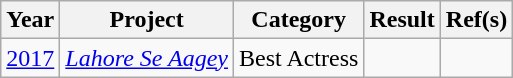<table class="wikitable style">
<tr>
<th>Year</th>
<th>Project</th>
<th>Category</th>
<th>Result</th>
<th>Ref(s)</th>
</tr>
<tr>
<td><a href='#'>2017</a></td>
<td><em><a href='#'>Lahore Se Aagey</a></em></td>
<td>Best Actress</td>
<td></td>
<td></td>
</tr>
</table>
